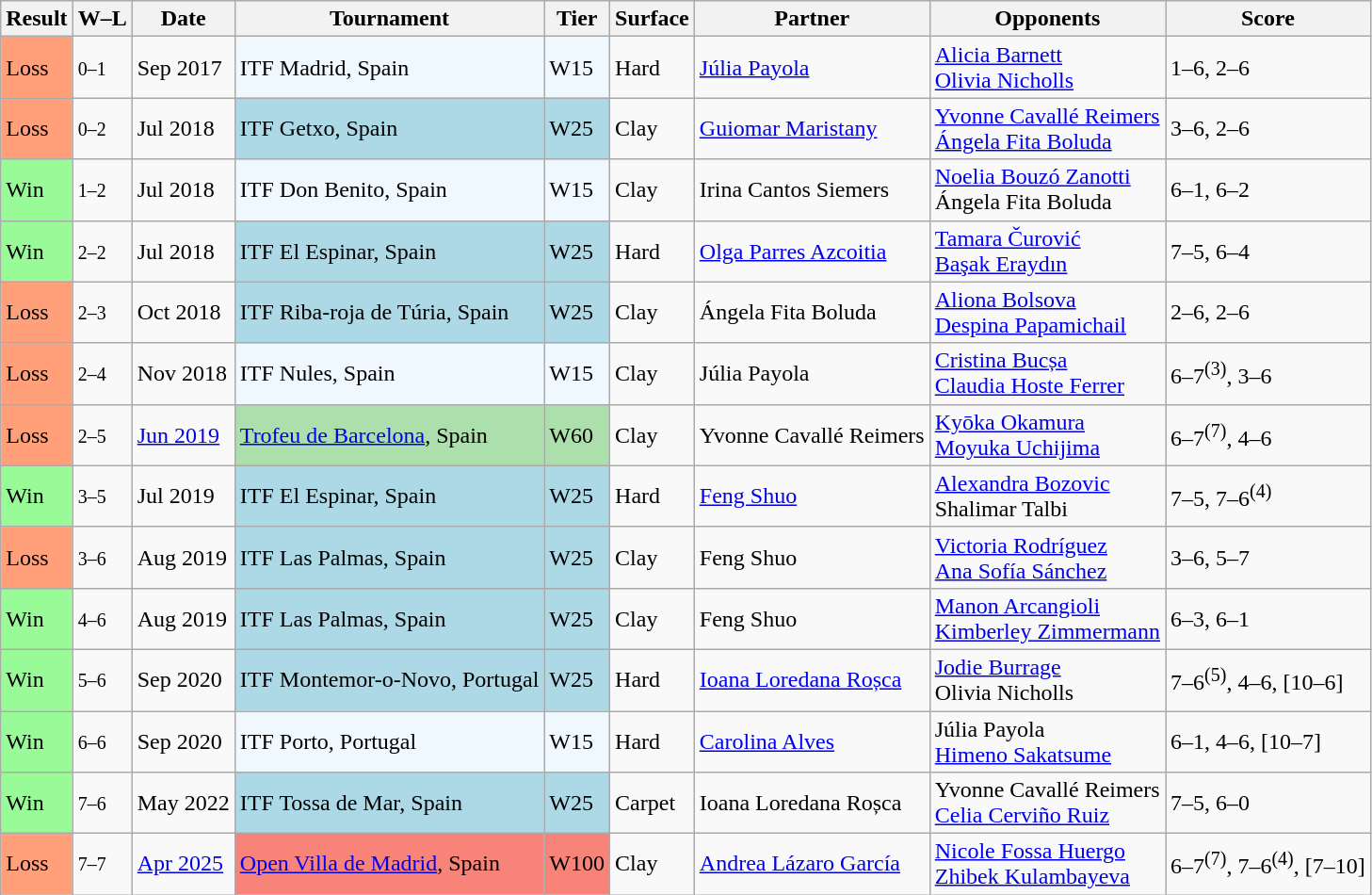<table class="sortable wikitable nowrap">
<tr>
<th>Result</th>
<th class="unsortable">W–L</th>
<th>Date</th>
<th>Tournament</th>
<th>Tier</th>
<th>Surface</th>
<th>Partner</th>
<th>Opponents</th>
<th class="unsortable">Score</th>
</tr>
<tr>
<td bgcolor=ffa07a>Loss</td>
<td><small>0–1</small></td>
<td>Sep 2017</td>
<td style="background:#f0f8ff;">ITF Madrid, Spain</td>
<td style="background:#f0f8ff;">W15</td>
<td>Hard</td>
<td> <a href='#'>Júlia Payola</a></td>
<td> <a href='#'>Alicia Barnett</a> <br>  <a href='#'>Olivia Nicholls</a></td>
<td>1–6, 2–6</td>
</tr>
<tr>
<td bgcolor=ffa07a>Loss</td>
<td><small>0–2</small></td>
<td>Jul 2018</td>
<td style="background:lightblue;">ITF Getxo, Spain</td>
<td style="background:lightblue;">W25</td>
<td>Clay</td>
<td> <a href='#'>Guiomar Maristany</a></td>
<td> <a href='#'>Yvonne Cavallé Reimers</a> <br>  <a href='#'>Ángela Fita Boluda</a></td>
<td>3–6, 2–6</td>
</tr>
<tr>
<td bgcolor=98fb98>Win</td>
<td><small>1–2</small></td>
<td>Jul 2018</td>
<td style="background:#f0f8ff;">ITF Don Benito, Spain</td>
<td style="background:#f0f8ff;">W15</td>
<td>Clay</td>
<td> Irina Cantos Siemers</td>
<td> <a href='#'>Noelia Bouzó Zanotti</a> <br>  Ángela Fita Boluda</td>
<td>6–1, 6–2</td>
</tr>
<tr>
<td bgcolor=98fb98>Win</td>
<td><small>2–2</small></td>
<td>Jul 2018</td>
<td style="background:lightblue;">ITF El Espinar, Spain</td>
<td style="background:lightblue;">W25</td>
<td>Hard</td>
<td> <a href='#'>Olga Parres Azcoitia</a></td>
<td> <a href='#'>Tamara Čurović</a> <br>  <a href='#'>Başak Eraydın</a></td>
<td>7–5, 6–4</td>
</tr>
<tr>
<td bgcolor=ffa07a>Loss</td>
<td><small>2–3</small></td>
<td>Oct 2018</td>
<td style="background:lightblue;">ITF Riba-roja de Túria, Spain</td>
<td style="background:lightblue;">W25</td>
<td>Clay</td>
<td> Ángela Fita Boluda</td>
<td> <a href='#'>Aliona Bolsova</a> <br>  <a href='#'>Despina Papamichail</a></td>
<td>2–6, 2–6</td>
</tr>
<tr>
<td bgcolor=ffa07a>Loss</td>
<td><small>2–4</small></td>
<td>Nov 2018</td>
<td style="background:#f0f8ff;">ITF Nules, Spain</td>
<td style="background:#f0f8ff;">W15</td>
<td>Clay</td>
<td> Júlia Payola</td>
<td> <a href='#'>Cristina Bucșa</a> <br>  <a href='#'>Claudia Hoste Ferrer</a></td>
<td>6–7<sup>(3)</sup>, 3–6</td>
</tr>
<tr>
<td bgcolor=ffa07a>Loss</td>
<td><small>2–5</small></td>
<td><a href='#'>Jun 2019</a></td>
<td style="background:#addfad"><a href='#'>Trofeu de Barcelona</a>, Spain</td>
<td style="background:#addfad">W60</td>
<td>Clay</td>
<td> Yvonne Cavallé Reimers</td>
<td> <a href='#'>Kyōka Okamura</a> <br>  <a href='#'>Moyuka Uchijima</a></td>
<td>6–7<sup>(7)</sup>, 4–6</td>
</tr>
<tr>
<td bgcolor=98fb98>Win</td>
<td><small>3–5</small></td>
<td>Jul 2019</td>
<td style="background:lightblue;">ITF El Espinar, Spain</td>
<td style="background:lightblue;">W25</td>
<td>Hard</td>
<td> <a href='#'>Feng Shuo</a></td>
<td> <a href='#'>Alexandra Bozovic</a> <br>  Shalimar Talbi</td>
<td>7–5, 7–6<sup>(4)</sup></td>
</tr>
<tr>
<td bgcolor=ffa07a>Loss</td>
<td><small>3–6</small></td>
<td>Aug 2019</td>
<td style="background:lightblue;">ITF Las Palmas, Spain</td>
<td style="background:lightblue;">W25</td>
<td>Clay</td>
<td> Feng Shuo</td>
<td> <a href='#'>Victoria Rodríguez</a> <br>  <a href='#'>Ana Sofía Sánchez</a></td>
<td>3–6, 5–7</td>
</tr>
<tr>
<td bgcolor=98fb98>Win</td>
<td><small>4–6</small></td>
<td>Aug 2019</td>
<td style="background:lightblue;">ITF Las Palmas, Spain</td>
<td style="background:lightblue;">W25</td>
<td>Clay</td>
<td> Feng Shuo</td>
<td> <a href='#'>Manon Arcangioli</a> <br>  <a href='#'>Kimberley Zimmermann</a></td>
<td>6–3, 6–1</td>
</tr>
<tr>
<td bgcolor=98fb98>Win</td>
<td><small>5–6</small></td>
<td>Sep 2020</td>
<td style="background:lightblue;">ITF Montemor-o-Novo, Portugal</td>
<td style="background:lightblue;">W25</td>
<td>Hard</td>
<td> <a href='#'>Ioana Loredana Roșca</a></td>
<td> <a href='#'>Jodie Burrage</a> <br>  Olivia Nicholls</td>
<td>7–6<sup>(5)</sup>, 4–6, [10–6]</td>
</tr>
<tr>
<td bgcolor=98fb98>Win</td>
<td><small>6–6</small></td>
<td>Sep 2020</td>
<td style="background:#f0f8ff;">ITF Porto, Portugal</td>
<td style="background:#f0f8ff;">W15</td>
<td>Hard</td>
<td> <a href='#'>Carolina Alves</a></td>
<td> Júlia Payola <br>  <a href='#'>Himeno Sakatsume</a></td>
<td>6–1, 4–6, [10–7]</td>
</tr>
<tr>
<td bgcolor=98fb98>Win</td>
<td><small>7–6</small></td>
<td>May 2022</td>
<td style="background:lightblue;">ITF Tossa de Mar, Spain</td>
<td style="background:lightblue;">W25</td>
<td>Carpet</td>
<td> Ioana Loredana Roșca</td>
<td> Yvonne Cavallé Reimers <br>  <a href='#'>Celia Cerviño Ruiz</a></td>
<td>7–5, 6–0</td>
</tr>
<tr>
<td bgcolor=ffa07a>Loss</td>
<td><small>7–7</small></td>
<td><a href='#'>Apr 2025</a></td>
<td bgcolor="#f88379"><a href='#'>Open Villa de Madrid</a>, Spain</td>
<td bgcolor="#f88379">W100</td>
<td>Clay</td>
<td> <a href='#'>Andrea Lázaro García</a></td>
<td> <a href='#'>Nicole Fossa Huergo</a> <br>  <a href='#'>Zhibek Kulambayeva</a></td>
<td>6–7<sup>(7)</sup>, 7–6<sup>(4)</sup>, [7–10]</td>
</tr>
</table>
